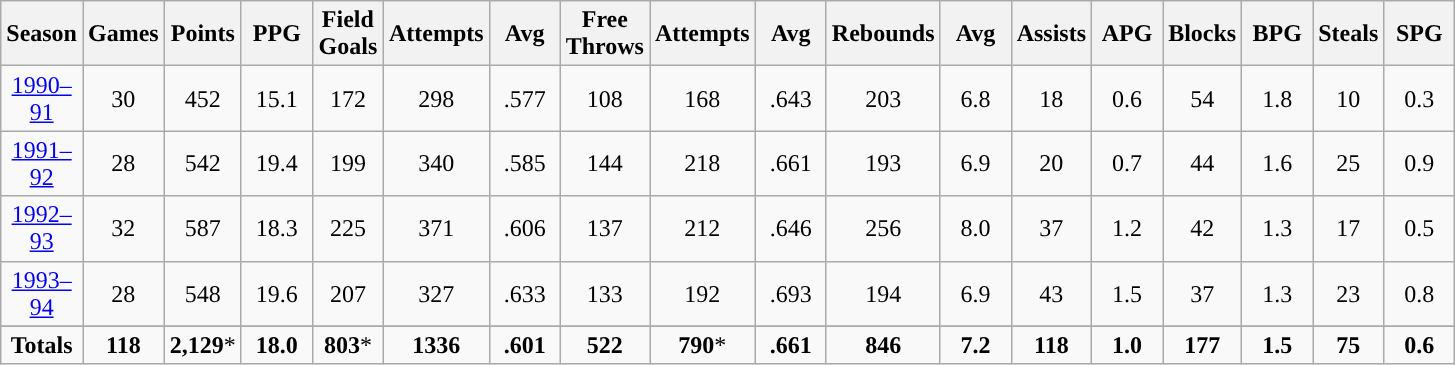<table class="wikitable sortable" style="text-align:center">
<tr>
<th width=40px>Season</th>
<th width=40px>Games</th>
<th width=40px>Points</th>
<th width=40px>PPG</th>
<th width=40px>Field Goals</th>
<th width=40px>Attempts</th>
<th width=40px>Avg</th>
<th width=40px>Free Throws</th>
<th width=40px>Attempts</th>
<th width=40px>Avg</th>
<th width=40px>Rebounds</th>
<th width=40px>Avg</th>
<th width=40px>Assists</th>
<th width=40px>APG</th>
<th width=40px>Blocks</th>
<th width=40px>BPG</th>
<th width=40px>Steals</th>
<th width=40px>SPG</th>
</tr>
<tr>
<td><a href='#'>1990–91</a></td>
<td>30</td>
<td>452</td>
<td>15.1</td>
<td>172</td>
<td>298</td>
<td>.577</td>
<td>108</td>
<td>168</td>
<td>.643</td>
<td>203</td>
<td>6.8</td>
<td>18</td>
<td>0.6</td>
<td>54</td>
<td>1.8</td>
<td>10</td>
<td>0.3</td>
</tr>
<tr>
<td><a href='#'>1991–92</a></td>
<td>28</td>
<td>542</td>
<td>19.4</td>
<td>199</td>
<td>340</td>
<td>.585</td>
<td>144</td>
<td>218</td>
<td>.661</td>
<td>193</td>
<td>6.9</td>
<td>20</td>
<td>0.7</td>
<td>44</td>
<td>1.6</td>
<td>25</td>
<td>0.9</td>
</tr>
<tr>
<td><a href='#'>1992–93</a></td>
<td>32</td>
<td>587</td>
<td>18.3</td>
<td>225</td>
<td>371</td>
<td>.606</td>
<td>137</td>
<td>212</td>
<td>.646</td>
<td>256</td>
<td>8.0</td>
<td>37</td>
<td>1.2</td>
<td>42</td>
<td>1.3</td>
<td>17</td>
<td>0.5</td>
</tr>
<tr>
<td><a href='#'>1993–94</a></td>
<td>28</td>
<td>548</td>
<td>19.6</td>
<td>207</td>
<td>327</td>
<td>.633</td>
<td>133</td>
<td>192</td>
<td>.693</td>
<td>194</td>
<td>6.9</td>
<td>43</td>
<td>1.5</td>
<td>37</td>
<td>1.3</td>
<td>23</td>
<td>0.8</td>
</tr>
<tr>
</tr>
<tr class="sortbottom">
<td><strong>Totals</strong></td>
<td><strong>118</strong></td>
<td><strong>2,129</strong>*</td>
<td><strong>18.0</strong></td>
<td><strong>803</strong>*</td>
<td><strong>1336</strong></td>
<td><strong>.601</strong></td>
<td><strong>522</strong></td>
<td><strong>790</strong>*</td>
<td><strong>.661</strong></td>
<td><strong>846</strong></td>
<td><strong>7.2</strong></td>
<td><strong>118</strong></td>
<td><strong>1.0</strong></td>
<td><strong>177</strong></td>
<td><strong>1.5</strong></td>
<td><strong>75</strong></td>
<td><strong>0.6</strong></td>
</tr>
</table>
